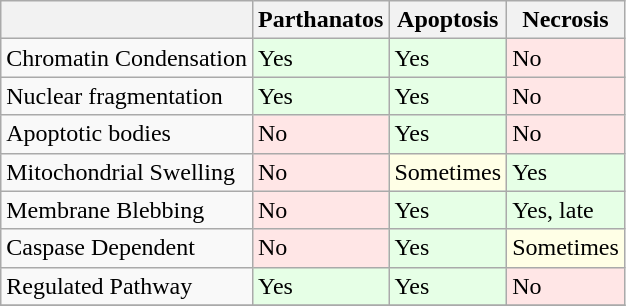<table class="wikitable">
<tr>
<th></th>
<th>Parthanatos</th>
<th>Apoptosis</th>
<th>Necrosis</th>
</tr>
<tr>
<td>Chromatin Condensation</td>
<td bgcolor="#E6FFE6">Yes</td>
<td bgcolor="#E6FFE6">Yes</td>
<td bgcolor="FFE6E6">No</td>
</tr>
<tr>
<td>Nuclear fragmentation</td>
<td bgcolor="#E6FFE6">Yes</td>
<td bgcolor="#E6FFE6">Yes</td>
<td bgcolor="#FFE6E6">No</td>
</tr>
<tr>
<td>Apoptotic bodies</td>
<td bgcolor="#FFE6E6">No</td>
<td bgcolor="#E6FFE6">Yes</td>
<td bgcolor="#FFE6E6">No</td>
</tr>
<tr>
<td>Mitochondrial Swelling</td>
<td bgcolor="#FFE6E6">No</td>
<td bgcolor="#FFFFE6">Sometimes</td>
<td bgcolor="#E6FFE6">Yes</td>
</tr>
<tr>
<td>Membrane Blebbing</td>
<td bgcolor="#FFE6E6">No</td>
<td bgcolor="#E6FFE6">Yes</td>
<td bgcolor="#E6FFE6">Yes, late</td>
</tr>
<tr>
<td>Caspase Dependent</td>
<td bgcolor="#FFE6E6">No</td>
<td bgcolor="#E6FFE6">Yes</td>
<td bgcolor="#FFFFE6">Sometimes</td>
</tr>
<tr>
<td>Regulated Pathway</td>
<td bgcolor="#E6FFE6">Yes</td>
<td bgcolor="#E6FFE6">Yes</td>
<td bgcolor="#FFE6E6">No</td>
</tr>
<tr>
</tr>
</table>
